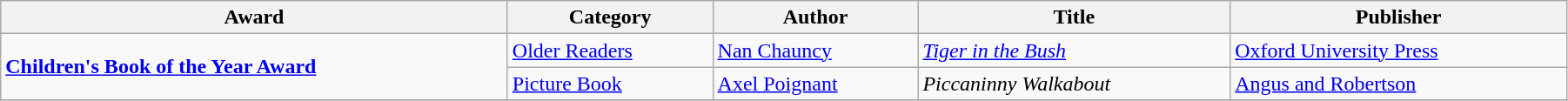<table class="wikitable" width=95%>
<tr>
<th>Award</th>
<th>Category</th>
<th>Author</th>
<th>Title</th>
<th>Publisher</th>
</tr>
<tr>
<td rowspan=2><strong><a href='#'>Children's Book of the Year Award</a></strong></td>
<td><a href='#'>Older Readers</a></td>
<td><a href='#'>Nan Chauncy</a></td>
<td><em><a href='#'>Tiger in the Bush</a></em></td>
<td><a href='#'>Oxford University Press</a></td>
</tr>
<tr>
<td><a href='#'>Picture Book</a></td>
<td><a href='#'>Axel Poignant</a></td>
<td><em>Piccaninny Walkabout</em></td>
<td><a href='#'>Angus and Robertson</a></td>
</tr>
<tr>
</tr>
</table>
